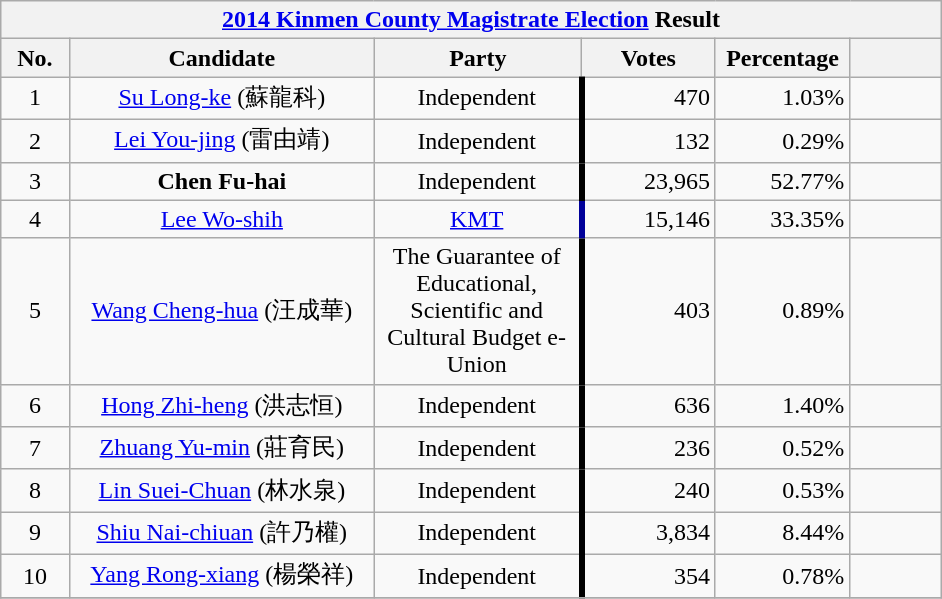<table class="wikitable" style="text-align:center;margin: 1em auto;">
<tr>
<th colspan="7" width=620px><a href='#'>2014 Kinmen County Magistrate Election</a> Result</th>
</tr>
<tr>
<th width=35>No.</th>
<th width=180>Candidate</th>
<th width=120>Party</th>
<th width=75>Votes</th>
<th width=75>Percentage</th>
<th width=49></th>
</tr>
<tr>
<td>1</td>
<td><a href='#'>Su Long-ke</a> (蘇龍科)</td>
<td>Independent</td>
<td style="border-left:4px solid #000000;" align="right">470</td>
<td align="right">1.03%</td>
<td align="center"></td>
</tr>
<tr>
<td>2</td>
<td><a href='#'>Lei You-jing</a> (雷由靖)</td>
<td>Independent</td>
<td style="border-left:4px solid #000000;" align="right">132</td>
<td align="right">0.29%</td>
<td align="center"></td>
</tr>
<tr>
<td>3</td>
<td><strong>Chen Fu-hai</strong></td>
<td>Independent</td>
<td style="border-left:4px solid #000000;" align="right">23,965</td>
<td align="right">52.77%</td>
<td align="center"></td>
</tr>
<tr>
<td>4</td>
<td><a href='#'>Lee Wo-shih</a></td>
<td><a href='#'>KMT</a></td>
<td style="border-left:4px solid #000099;" align="right">15,146</td>
<td align="right">33.35%</td>
<td align="center"></td>
</tr>
<tr>
<td>5</td>
<td><a href='#'>Wang Cheng-hua</a> (汪成華)</td>
<td>The Guarantee of Educational, Scientific and Cultural Budget e-Union</td>
<td style="border-left:4px solid #000000;" align="right">403</td>
<td align="right">0.89%</td>
<td align="center"></td>
</tr>
<tr>
<td>6</td>
<td><a href='#'>Hong Zhi-heng</a> (洪志恒)</td>
<td>Independent</td>
<td style="border-left:4px solid #000000;" align="right">636</td>
<td align="right">1.40%</td>
<td align="center"></td>
</tr>
<tr>
<td>7</td>
<td><a href='#'>Zhuang Yu-min</a> (莊育民)</td>
<td>Independent</td>
<td style="border-left:4px solid #000000;" align="right">236</td>
<td align="right">0.52%</td>
<td align="center"></td>
</tr>
<tr>
<td>8</td>
<td><a href='#'>Lin Suei-Chuan</a> (林水泉)</td>
<td>Independent</td>
<td style="border-left:4px solid #000000;" align="right">240</td>
<td align="right">0.53%</td>
<td align="center"></td>
</tr>
<tr>
<td>9</td>
<td><a href='#'>Shiu Nai-chiuan</a> (許乃權)</td>
<td>Independent</td>
<td style="border-left:4px solid #000000;" align="right">3,834</td>
<td align="right">8.44%</td>
<td align="center"></td>
</tr>
<tr>
<td>10</td>
<td><a href='#'>Yang Rong-xiang</a> (楊榮祥)</td>
<td>Independent</td>
<td style="border-left:4px solid #000000;" align="right">354</td>
<td align="right">0.78%</td>
<td align="center"></td>
</tr>
<tr bgcolor=EEEEEE>
</tr>
</table>
